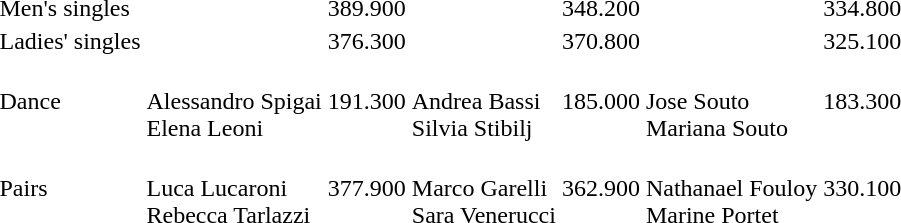<table>
<tr>
<td>Men's singles<br></td>
<td></td>
<td>389.900</td>
<td></td>
<td>348.200</td>
<td></td>
<td>334.800</td>
</tr>
<tr>
<td>Ladies' singles<br></td>
<td></td>
<td>376.300</td>
<td></td>
<td>370.800</td>
<td></td>
<td>325.100</td>
</tr>
<tr>
<td>Dance<br></td>
<td><br>Alessandro Spigai<br>Elena Leoni</td>
<td>191.300</td>
<td><br>Andrea Bassi<br>Silvia Stibilj</td>
<td>185.000</td>
<td><br>Jose Souto<br>Mariana Souto</td>
<td>183.300</td>
</tr>
<tr>
<td>Pairs<br></td>
<td><br>Luca Lucaroni<br>Rebecca Tarlazzi</td>
<td>377.900</td>
<td><br>Marco Garelli<br>Sara Venerucci</td>
<td>362.900</td>
<td><br>Nathanael Fouloy<br>Marine Portet</td>
<td>330.100</td>
</tr>
</table>
